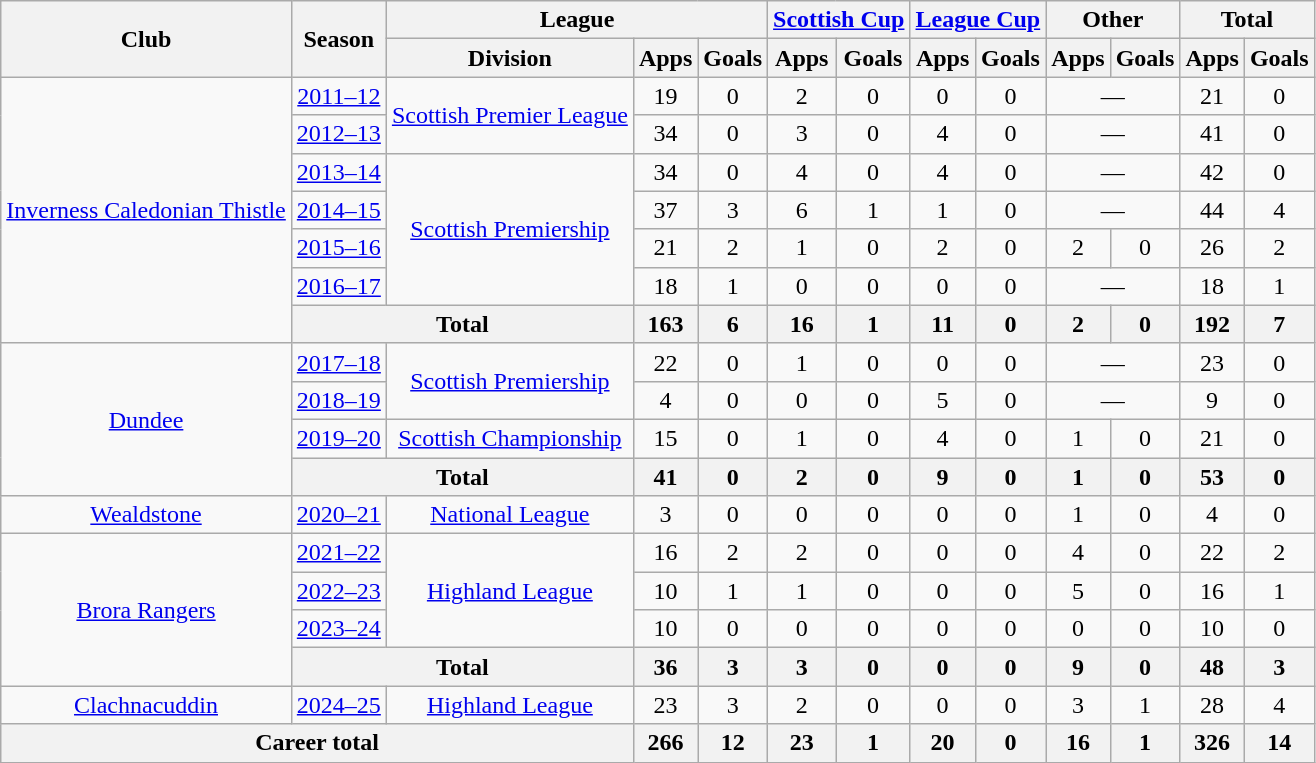<table class="wikitable" style="text-align:center">
<tr>
<th rowspan="2">Club</th>
<th rowspan="2">Season</th>
<th colspan="3">League</th>
<th colspan="2"><a href='#'>Scottish Cup</a></th>
<th colspan="2"><a href='#'>League Cup</a></th>
<th colspan="2">Other</th>
<th colspan="2">Total</th>
</tr>
<tr>
<th>Division</th>
<th>Apps</th>
<th>Goals</th>
<th>Apps</th>
<th>Goals</th>
<th>Apps</th>
<th>Goals</th>
<th>Apps</th>
<th>Goals</th>
<th>Apps</th>
<th>Goals</th>
</tr>
<tr>
<td rowspan="7"><a href='#'>Inverness Caledonian Thistle</a></td>
<td><a href='#'>2011–12</a></td>
<td rowspan="2"><a href='#'>Scottish Premier League</a></td>
<td>19</td>
<td>0</td>
<td>2</td>
<td>0</td>
<td>0</td>
<td>0</td>
<td colspan="2">—</td>
<td>21</td>
<td>0</td>
</tr>
<tr>
<td><a href='#'>2012–13</a></td>
<td>34</td>
<td>0</td>
<td>3</td>
<td>0</td>
<td>4</td>
<td>0</td>
<td colspan="2">—</td>
<td>41</td>
<td>0</td>
</tr>
<tr>
<td><a href='#'>2013–14</a></td>
<td rowspan="4"><a href='#'>Scottish Premiership</a></td>
<td>34</td>
<td>0</td>
<td>4</td>
<td>0</td>
<td>4</td>
<td>0</td>
<td colspan="2">—</td>
<td>42</td>
<td>0</td>
</tr>
<tr>
<td><a href='#'>2014–15</a></td>
<td>37</td>
<td>3</td>
<td>6</td>
<td>1</td>
<td>1</td>
<td>0</td>
<td colspan="2">—</td>
<td>44</td>
<td>4</td>
</tr>
<tr>
<td><a href='#'>2015–16</a></td>
<td>21</td>
<td>2</td>
<td>1</td>
<td>0</td>
<td>2</td>
<td>0</td>
<td>2</td>
<td>0</td>
<td>26</td>
<td>2</td>
</tr>
<tr>
<td><a href='#'>2016–17</a></td>
<td>18</td>
<td>1</td>
<td>0</td>
<td>0</td>
<td>0</td>
<td>0</td>
<td colspan="2">—</td>
<td>18</td>
<td>1</td>
</tr>
<tr>
<th colspan="2">Total</th>
<th>163</th>
<th>6</th>
<th>16</th>
<th>1</th>
<th>11</th>
<th>0</th>
<th>2</th>
<th>0</th>
<th>192</th>
<th>7</th>
</tr>
<tr>
<td rowspan=4><a href='#'>Dundee</a></td>
<td><a href='#'>2017–18</a></td>
<td rowspan=2><a href='#'>Scottish Premiership</a></td>
<td>22</td>
<td>0</td>
<td>1</td>
<td>0</td>
<td>0</td>
<td>0</td>
<td colspan="2">—</td>
<td>23</td>
<td>0</td>
</tr>
<tr>
<td><a href='#'>2018–19</a></td>
<td>4</td>
<td>0</td>
<td>0</td>
<td>0</td>
<td>5</td>
<td>0</td>
<td colspan=2>—</td>
<td>9</td>
<td>0</td>
</tr>
<tr>
<td><a href='#'>2019–20</a></td>
<td><a href='#'>Scottish Championship</a></td>
<td>15</td>
<td>0</td>
<td>1</td>
<td>0</td>
<td>4</td>
<td>0</td>
<td>1</td>
<td>0</td>
<td>21</td>
<td>0</td>
</tr>
<tr>
<th colspan=2>Total</th>
<th>41</th>
<th>0</th>
<th>2</th>
<th>0</th>
<th>9</th>
<th>0</th>
<th>1</th>
<th>0</th>
<th>53</th>
<th>0</th>
</tr>
<tr>
<td><a href='#'>Wealdstone</a></td>
<td><a href='#'>2020–21</a></td>
<td><a href='#'>National League</a></td>
<td>3</td>
<td>0</td>
<td>0</td>
<td>0</td>
<td>0</td>
<td>0</td>
<td>1</td>
<td>0</td>
<td>4</td>
<td>0</td>
</tr>
<tr>
<td rowspan="4"><a href='#'>Brora Rangers</a></td>
<td><a href='#'>2021–22</a></td>
<td rowspan="3"><a href='#'>Highland League</a></td>
<td>16</td>
<td>2</td>
<td>2</td>
<td>0</td>
<td>0</td>
<td>0</td>
<td>4</td>
<td>0</td>
<td>22</td>
<td>2</td>
</tr>
<tr>
<td><a href='#'>2022–23</a></td>
<td>10</td>
<td>1</td>
<td>1</td>
<td>0</td>
<td>0</td>
<td>0</td>
<td>5</td>
<td>0</td>
<td>16</td>
<td>1</td>
</tr>
<tr>
<td><a href='#'>2023–24</a></td>
<td>10</td>
<td>0</td>
<td>0</td>
<td>0</td>
<td>0</td>
<td>0</td>
<td>0</td>
<td>0</td>
<td>10</td>
<td>0</td>
</tr>
<tr>
<th colspan="2">Total</th>
<th>36</th>
<th>3</th>
<th>3</th>
<th>0</th>
<th>0</th>
<th>0</th>
<th>9</th>
<th>0</th>
<th>48</th>
<th>3</th>
</tr>
<tr>
<td><a href='#'>Clachnacuddin</a></td>
<td><a href='#'>2024–25</a></td>
<td><a href='#'>Highland League</a></td>
<td>23</td>
<td>3</td>
<td>2</td>
<td>0</td>
<td>0</td>
<td>0</td>
<td>3</td>
<td>1</td>
<td>28</td>
<td>4</td>
</tr>
<tr>
<th colspan="3">Career total</th>
<th>266</th>
<th>12</th>
<th>23</th>
<th>1</th>
<th>20</th>
<th>0</th>
<th>16</th>
<th>1</th>
<th>326</th>
<th>14</th>
</tr>
</table>
